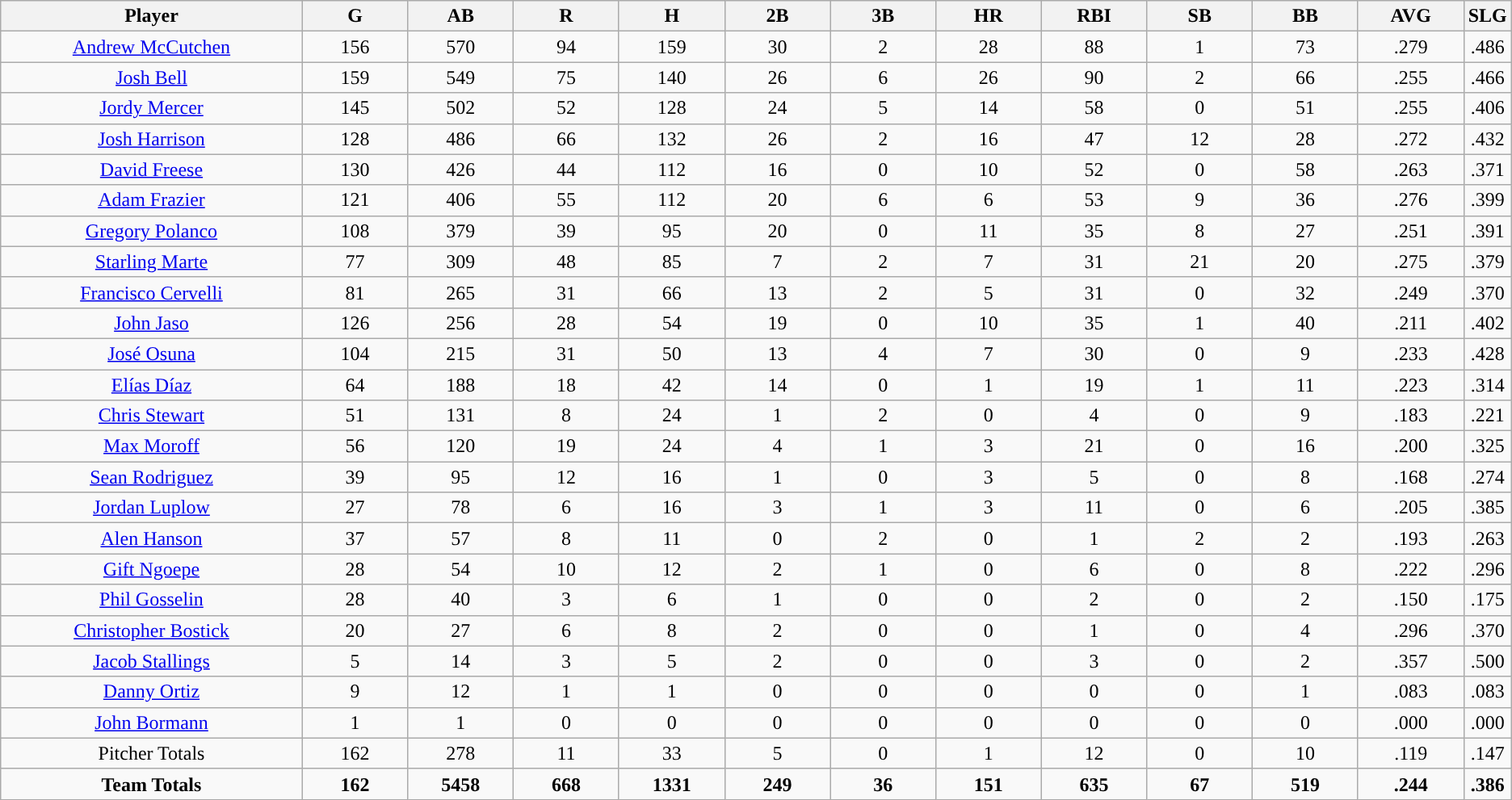<table class=wikitable style="text-align:center">
<tr>
<th bgcolor=#DDDDFF; width="20%">Player</th>
<th bgcolor=#DDDDFF; width="7%">G</th>
<th bgcolor=#DDDDFF; width="7%">AB</th>
<th bgcolor=#DDDDFF; width="7%">R</th>
<th bgcolor=#DDDDFF; width="7%'">H</th>
<th bgcolor=#DDDDFF; width="7%">2B</th>
<th bgcolor=#DDDDFF; width="7%">3B</th>
<th bgcolor=#DDDDFF; width="7%">HR</th>
<th bgcolor=#DDDDFF; width="7%">RBI</th>
<th bgcolor=#DDDDFF; width="7%">SB</th>
<th bgcolor=#DDDDFF; width="7%">BB</th>
<th bgcolor=#DDDDFF; width="7%">AVG</th>
<th bgcolor=#DDDDFF; width="7%">SLG</th>
</tr>
<tr>
<td><a href='#'>Andrew McCutchen</a></td>
<td>156</td>
<td>570</td>
<td>94</td>
<td>159</td>
<td>30</td>
<td>2</td>
<td>28</td>
<td>88</td>
<td>1</td>
<td>73</td>
<td>.279</td>
<td>.486</td>
</tr>
<tr>
<td><a href='#'>Josh Bell</a></td>
<td>159</td>
<td>549</td>
<td>75</td>
<td>140</td>
<td>26</td>
<td>6</td>
<td>26</td>
<td>90</td>
<td>2</td>
<td>66</td>
<td>.255</td>
<td>.466</td>
</tr>
<tr>
<td><a href='#'>Jordy Mercer</a></td>
<td>145</td>
<td>502</td>
<td>52</td>
<td>128</td>
<td>24</td>
<td>5</td>
<td>14</td>
<td>58</td>
<td>0</td>
<td>51</td>
<td>.255</td>
<td>.406</td>
</tr>
<tr>
<td><a href='#'>Josh Harrison</a></td>
<td>128</td>
<td>486</td>
<td>66</td>
<td>132</td>
<td>26</td>
<td>2</td>
<td>16</td>
<td>47</td>
<td>12</td>
<td>28</td>
<td>.272</td>
<td>.432</td>
</tr>
<tr>
<td><a href='#'>David Freese</a></td>
<td>130</td>
<td>426</td>
<td>44</td>
<td>112</td>
<td>16</td>
<td>0</td>
<td>10</td>
<td>52</td>
<td>0</td>
<td>58</td>
<td>.263</td>
<td>.371</td>
</tr>
<tr>
<td><a href='#'>Adam Frazier</a></td>
<td>121</td>
<td>406</td>
<td>55</td>
<td>112</td>
<td>20</td>
<td>6</td>
<td>6</td>
<td>53</td>
<td>9</td>
<td>36</td>
<td>.276</td>
<td>.399</td>
</tr>
<tr>
<td><a href='#'>Gregory Polanco</a></td>
<td>108</td>
<td>379</td>
<td>39</td>
<td>95</td>
<td>20</td>
<td>0</td>
<td>11</td>
<td>35</td>
<td>8</td>
<td>27</td>
<td>.251</td>
<td>.391</td>
</tr>
<tr>
<td><a href='#'>Starling Marte</a></td>
<td>77</td>
<td>309</td>
<td>48</td>
<td>85</td>
<td>7</td>
<td>2</td>
<td>7</td>
<td>31</td>
<td>21</td>
<td>20</td>
<td>.275</td>
<td>.379</td>
</tr>
<tr>
<td><a href='#'>Francisco Cervelli</a></td>
<td>81</td>
<td>265</td>
<td>31</td>
<td>66</td>
<td>13</td>
<td>2</td>
<td>5</td>
<td>31</td>
<td>0</td>
<td>32</td>
<td>.249</td>
<td>.370</td>
</tr>
<tr>
<td><a href='#'>John Jaso</a></td>
<td>126</td>
<td>256</td>
<td>28</td>
<td>54</td>
<td>19</td>
<td>0</td>
<td>10</td>
<td>35</td>
<td>1</td>
<td>40</td>
<td>.211</td>
<td>.402</td>
</tr>
<tr>
<td><a href='#'>José Osuna</a></td>
<td>104</td>
<td>215</td>
<td>31</td>
<td>50</td>
<td>13</td>
<td>4</td>
<td>7</td>
<td>30</td>
<td>0</td>
<td>9</td>
<td>.233</td>
<td>.428</td>
</tr>
<tr>
<td><a href='#'>Elías Díaz</a></td>
<td>64</td>
<td>188</td>
<td>18</td>
<td>42</td>
<td>14</td>
<td>0</td>
<td>1</td>
<td>19</td>
<td>1</td>
<td>11</td>
<td>.223</td>
<td>.314</td>
</tr>
<tr>
<td><a href='#'>Chris Stewart</a></td>
<td>51</td>
<td>131</td>
<td>8</td>
<td>24</td>
<td>1</td>
<td>2</td>
<td>0</td>
<td>4</td>
<td>0</td>
<td>9</td>
<td>.183</td>
<td>.221</td>
</tr>
<tr>
<td><a href='#'>Max Moroff</a></td>
<td>56</td>
<td>120</td>
<td>19</td>
<td>24</td>
<td>4</td>
<td>1</td>
<td>3</td>
<td>21</td>
<td>0</td>
<td>16</td>
<td>.200</td>
<td>.325</td>
</tr>
<tr>
<td><a href='#'>Sean Rodriguez</a></td>
<td>39</td>
<td>95</td>
<td>12</td>
<td>16</td>
<td>1</td>
<td>0</td>
<td>3</td>
<td>5</td>
<td>0</td>
<td>8</td>
<td>.168</td>
<td>.274</td>
</tr>
<tr>
<td><a href='#'>Jordan Luplow</a></td>
<td>27</td>
<td>78</td>
<td>6</td>
<td>16</td>
<td>3</td>
<td>1</td>
<td>3</td>
<td>11</td>
<td>0</td>
<td>6</td>
<td>.205</td>
<td>.385</td>
</tr>
<tr>
<td><a href='#'>Alen Hanson</a></td>
<td>37</td>
<td>57</td>
<td>8</td>
<td>11</td>
<td>0</td>
<td>2</td>
<td>0</td>
<td>1</td>
<td>2</td>
<td>2</td>
<td>.193</td>
<td>.263</td>
</tr>
<tr>
<td><a href='#'>Gift Ngoepe</a></td>
<td>28</td>
<td>54</td>
<td>10</td>
<td>12</td>
<td>2</td>
<td>1</td>
<td>0</td>
<td>6</td>
<td>0</td>
<td>8</td>
<td>.222</td>
<td>.296</td>
</tr>
<tr>
<td><a href='#'>Phil Gosselin</a></td>
<td>28</td>
<td>40</td>
<td>3</td>
<td>6</td>
<td>1</td>
<td>0</td>
<td>0</td>
<td>2</td>
<td>0</td>
<td>2</td>
<td>.150</td>
<td>.175</td>
</tr>
<tr>
<td><a href='#'>Christopher Bostick</a></td>
<td>20</td>
<td>27</td>
<td>6</td>
<td>8</td>
<td>2</td>
<td>0</td>
<td>0</td>
<td>1</td>
<td>0</td>
<td>4</td>
<td>.296</td>
<td>.370</td>
</tr>
<tr>
<td><a href='#'>Jacob Stallings</a></td>
<td>5</td>
<td>14</td>
<td>3</td>
<td>5</td>
<td>2</td>
<td>0</td>
<td>0</td>
<td>3</td>
<td>0</td>
<td>2</td>
<td>.357</td>
<td>.500</td>
</tr>
<tr>
<td><a href='#'>Danny Ortiz</a></td>
<td>9</td>
<td>12</td>
<td>1</td>
<td>1</td>
<td>0</td>
<td>0</td>
<td>0</td>
<td>0</td>
<td>0</td>
<td>1</td>
<td>.083</td>
<td>.083</td>
</tr>
<tr>
<td><a href='#'>John Bormann</a></td>
<td>1</td>
<td>1</td>
<td>0</td>
<td>0</td>
<td>0</td>
<td>0</td>
<td>0</td>
<td>0</td>
<td>0</td>
<td>0</td>
<td>.000</td>
<td>.000</td>
</tr>
<tr>
<td>Pitcher Totals</td>
<td>162</td>
<td>278</td>
<td>11</td>
<td>33</td>
<td>5</td>
<td>0</td>
<td>1</td>
<td>12</td>
<td>0</td>
<td>10</td>
<td>.119</td>
<td>.147</td>
</tr>
<tr>
<td><strong>Team Totals</strong></td>
<td><strong>162</strong></td>
<td><strong>5458</strong></td>
<td><strong>668</strong></td>
<td><strong>1331</strong></td>
<td><strong>249</strong></td>
<td><strong>36</strong></td>
<td><strong>151</strong></td>
<td><strong>635</strong></td>
<td><strong>67</strong></td>
<td><strong>519</strong></td>
<td><strong>.244</strong></td>
<td><strong>.386</strong></td>
</tr>
</table>
